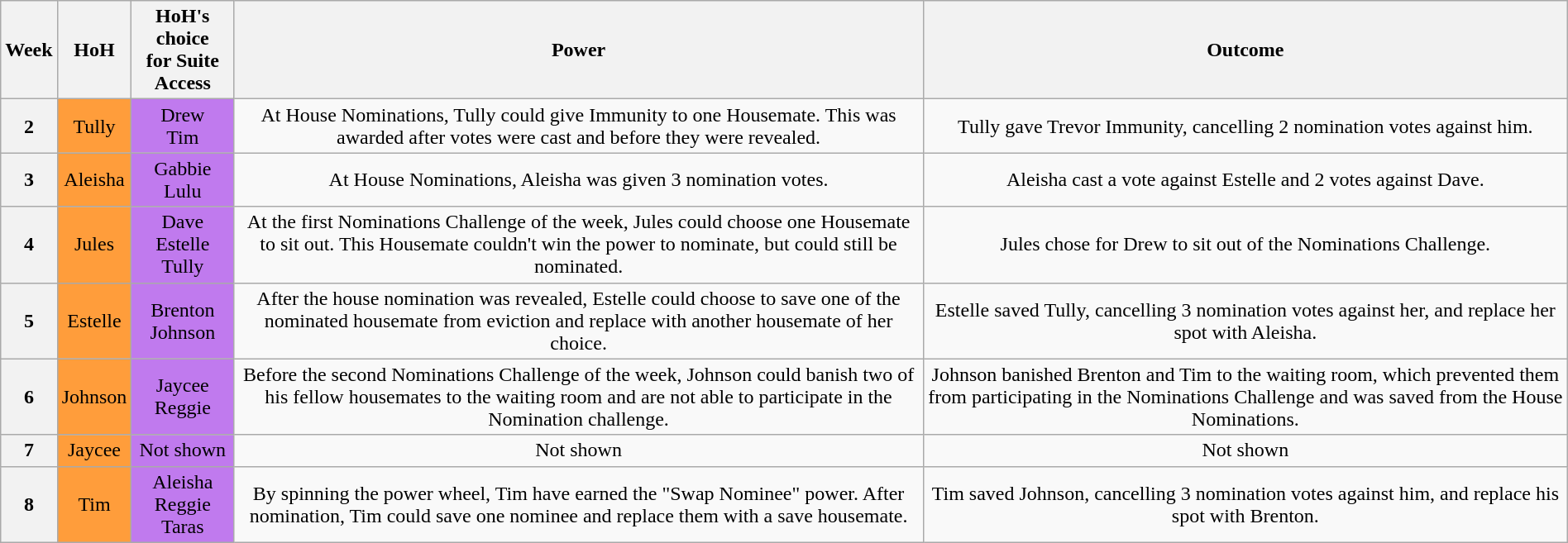<table class="wikitable" style="text-align:center; width:100%;">
<tr>
<th>Week</th>
<th>HoH</th>
<th>HoH's choice<br> for Suite Access</th>
<th>Power</th>
<th>Outcome</th>
</tr>
<tr>
<th>2</th>
<td style="background:#FF9D3B;">Tully</td>
<td style="background:#C07AEE;">Drew <br> Tim</td>
<td>At House Nominations, Tully could give Immunity to one Housemate. This was awarded after votes were cast and before they were revealed.</td>
<td>Tully gave Trevor Immunity, cancelling 2 nomination votes against him.</td>
</tr>
<tr>
<th>3</th>
<td style="background:#FF9D3B;">Aleisha</td>
<td style="background:#C07AEE;">Gabbie <br> Lulu</td>
<td>At House Nominations, Aleisha was given 3 nomination votes.</td>
<td>Aleisha cast a vote against Estelle and 2 votes against Dave.</td>
</tr>
<tr>
<th>4</th>
<td style="background:#FF9D3B;">Jules</td>
<td style="background:#C07AEE;">Dave <br> Estelle <br> Tully</td>
<td>At the first Nominations Challenge of the week, Jules could choose one Housemate to sit out. This Housemate couldn't win the power to nominate, but could still be nominated.</td>
<td>Jules chose for Drew to sit out of the Nominations Challenge.</td>
</tr>
<tr>
<th>5</th>
<td style="background:#FF9D3B;">Estelle</td>
<td style="background:#C07AEE;">Brenton <br> Johnson</td>
<td>After the house nomination was revealed, Estelle could choose to save one of the nominated housemate from eviction and replace with another housemate of her choice.</td>
<td>Estelle saved Tully, cancelling 3 nomination votes against her, and replace her spot with Aleisha.</td>
</tr>
<tr>
<th>6</th>
<td style="background:#FF9D3B;">Johnson</td>
<td style="background:#C07AEE;">Jaycee <br> Reggie</td>
<td>Before the second Nominations Challenge of the week, Johnson could banish two of his fellow housemates to the waiting room and are not able to participate in the Nomination challenge.</td>
<td>Johnson banished Brenton and Tim to the waiting room, which prevented them from participating in the Nominations Challenge and was saved from the House Nominations.</td>
</tr>
<tr>
<th>7</th>
<td style="background:#FF9D3B;">Jaycee</td>
<td style="background:#C07AEE;">Not shown</td>
<td>Not shown</td>
<td>Not shown</td>
</tr>
<tr>
<th>8</th>
<td style="background:#FF9D3B;">Tim</td>
<td style="background:#C07AEE;">Aleisha<br>Reggie<br>Taras</td>
<td>By spinning the power wheel, Tim have earned the "Swap Nominee" power. After nomination, Tim could save one nominee and replace them with a save housemate.</td>
<td>Tim saved Johnson, cancelling 3 nomination votes against him, and replace his spot with Brenton.</td>
</tr>
</table>
